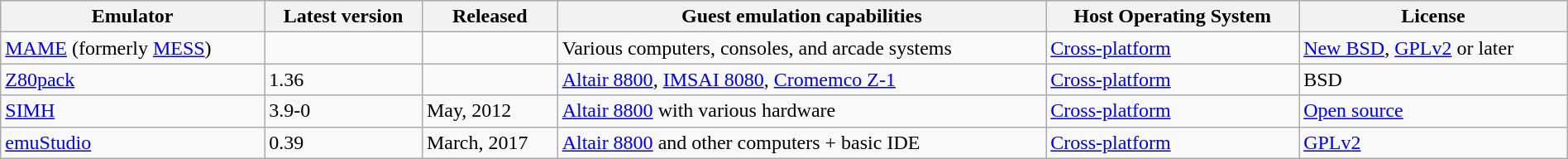<table class="wikitable sortable" style="width:100%">
<tr>
<th>Emulator</th>
<th>Latest version</th>
<th>Released</th>
<th>Guest emulation capabilities</th>
<th>Host Operating System</th>
<th>License</th>
</tr>
<tr>
<td><a href='#'>MAME</a> (formerly <a href='#'>MESS</a>)</td>
<td></td>
<td></td>
<td>Various computers, consoles, and arcade systems</td>
<td><a href='#'>Cross-platform</a></td>
<td><a href='#'>New BSD</a>, <a href='#'>GPLv2</a> or later</td>
</tr>
<tr>
<td><a href='#'>Z80pack</a></td>
<td>1.36</td>
<td></td>
<td><a href='#'>Altair 8800</a>, <a href='#'>IMSAI 8080</a>,  <a href='#'>Cromemco Z-1</a></td>
<td><a href='#'>Cross-platform</a></td>
<td>BSD</td>
</tr>
<tr>
<td><a href='#'>SIMH</a></td>
<td>3.9-0</td>
<td>May, 2012</td>
<td><a href='#'>Altair 8800</a> with various hardware</td>
<td><a href='#'>Cross-platform</a></td>
<td><a href='#'>Open source</a></td>
</tr>
<tr>
<td><a href='#'>emuStudio</a></td>
<td>0.39</td>
<td>March, 2017</td>
<td><a href='#'>Altair 8800</a> and other computers + basic IDE</td>
<td><a href='#'>Cross-platform</a></td>
<td><a href='#'>GPLv2</a></td>
</tr>
</table>
